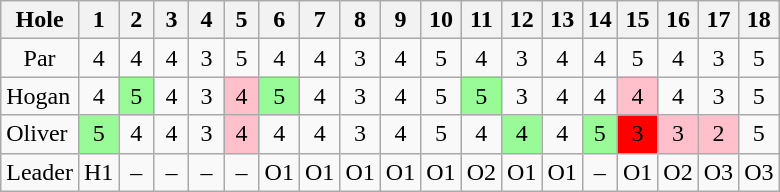<table class="wikitable" style="text-align:center">
<tr>
<th>Hole</th>
<th> 1 </th>
<th> 2 </th>
<th> 3 </th>
<th> 4 </th>
<th> 5 </th>
<th> 6 </th>
<th> 7 </th>
<th> 8 </th>
<th> 9 </th>
<th>10</th>
<th>11</th>
<th>12</th>
<th>13</th>
<th>14</th>
<th>15</th>
<th>16</th>
<th>17</th>
<th>18</th>
</tr>
<tr>
<td>Par</td>
<td>4</td>
<td>4</td>
<td>4</td>
<td>3</td>
<td>5</td>
<td>4</td>
<td>4</td>
<td>3</td>
<td>4</td>
<td>5</td>
<td>4</td>
<td>3</td>
<td>4</td>
<td>4</td>
<td>5</td>
<td>4</td>
<td>3</td>
<td>5</td>
</tr>
<tr>
<td align=left> Hogan</td>
<td>4</td>
<td style="background: PaleGreen;">5</td>
<td>4</td>
<td>3</td>
<td style="background: Pink;">4</td>
<td style="background: PaleGreen;">5</td>
<td>4</td>
<td>3</td>
<td>4</td>
<td>5</td>
<td style="background: PaleGreen;">5</td>
<td>3</td>
<td>4</td>
<td>4</td>
<td style="background: Pink;">4</td>
<td>4</td>
<td>3</td>
<td>5</td>
</tr>
<tr>
<td align=left> Oliver</td>
<td style="background: PaleGreen;">5</td>
<td>4</td>
<td>4</td>
<td>3</td>
<td style="background: Pink;">4</td>
<td>4</td>
<td>4</td>
<td>3</td>
<td>4</td>
<td>5</td>
<td>4</td>
<td style="background: PaleGreen;">4</td>
<td>4</td>
<td style="background: PaleGreen;">5</td>
<td style="background:Red;">3</td>
<td style="background: Pink;">3</td>
<td style="background: Pink;">2</td>
<td>5</td>
</tr>
<tr>
<td align=left>Leader</td>
<td>H1</td>
<td>–</td>
<td>–</td>
<td>–</td>
<td>–</td>
<td>O1</td>
<td>O1</td>
<td>O1</td>
<td>O1</td>
<td>O1</td>
<td>O2</td>
<td>O1</td>
<td>O1</td>
<td>–</td>
<td>O1</td>
<td>O2</td>
<td>O3</td>
<td>O3</td>
</tr>
</table>
